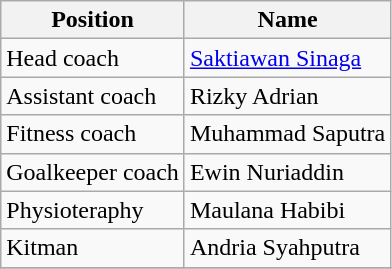<table class="wikitable">
<tr>
<th>Position</th>
<th>Name</th>
</tr>
<tr>
<td>Head coach</td>
<td> <a href='#'>Saktiawan Sinaga</a></td>
</tr>
<tr>
<td>Assistant coach</td>
<td> Rizky Adrian</td>
</tr>
<tr>
<td>Fitness coach</td>
<td> Muhammad Saputra</td>
</tr>
<tr>
<td>Goalkeeper coach</td>
<td> Ewin Nuriaddin</td>
</tr>
<tr>
<td>Physioteraphy</td>
<td> Maulana Habibi</td>
</tr>
<tr>
<td>Kitman</td>
<td> Andria Syahputra</td>
</tr>
<tr>
</tr>
</table>
